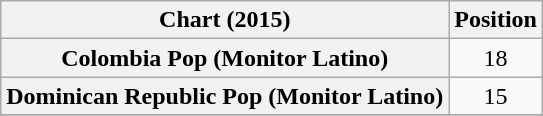<table class="wikitable plainrowheaders sortable" style="text-align:center">
<tr>
<th scope="col">Chart (2015)</th>
<th scope="col">Position</th>
</tr>
<tr>
<th scope="row">Colombia Pop (Monitor Latino)</th>
<td>18</td>
</tr>
<tr>
<th scope="row">Dominican  Republic Pop (Monitor Latino)</th>
<td>15</td>
</tr>
<tr>
</tr>
</table>
